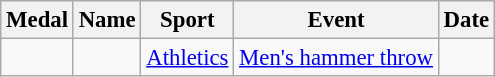<table class="wikitable sortable" style="font-size: 95%">
<tr>
<th>Medal</th>
<th>Name</th>
<th>Sport</th>
<th>Event</th>
<th>Date</th>
</tr>
<tr>
<td></td>
<td></td>
<td><a href='#'>Athletics</a></td>
<td><a href='#'>Men's hammer throw</a></td>
<td></td>
</tr>
</table>
